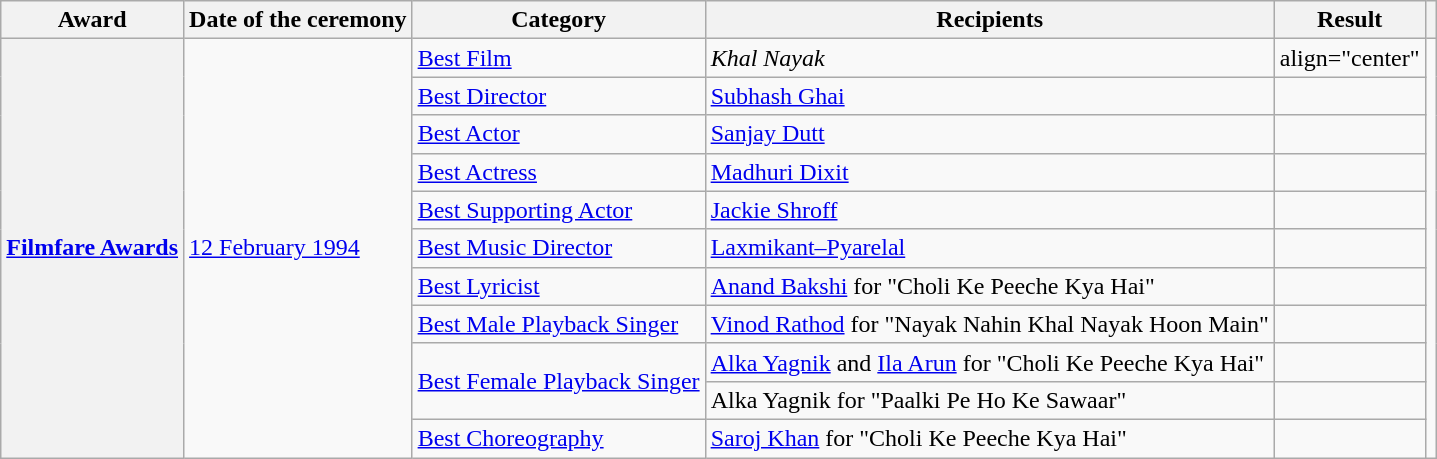<table class="wikitable plainrowheaders sortable">
<tr>
<th scope="col">Award</th>
<th scope="col">Date of the ceremony</th>
<th scope="col">Category</th>
<th scope="col">Recipients</th>
<th scope="col">Result</th>
<th class="unsortable" scope="col"></th>
</tr>
<tr>
<th rowspan="11" scope="row"><a href='#'>Filmfare Awards</a></th>
<td rowspan="11"><a href='#'>12 February 1994</a></td>
<td><a href='#'>Best Film</a></td>
<td><em>Khal Nayak</em></td>
<td>align="center" </td>
<td rowspan="11"></td>
</tr>
<tr>
<td><a href='#'>Best Director</a></td>
<td><a href='#'>Subhash Ghai</a></td>
<td></td>
</tr>
<tr>
<td><a href='#'>Best Actor</a></td>
<td><a href='#'>Sanjay Dutt</a></td>
<td></td>
</tr>
<tr>
<td><a href='#'>Best Actress</a></td>
<td><a href='#'>Madhuri Dixit</a></td>
<td></td>
</tr>
<tr>
<td><a href='#'>Best Supporting Actor</a></td>
<td><a href='#'>Jackie Shroff</a></td>
<td></td>
</tr>
<tr>
<td><a href='#'>Best Music Director</a></td>
<td><a href='#'>Laxmikant–Pyarelal</a></td>
<td></td>
</tr>
<tr>
<td><a href='#'>Best Lyricist</a></td>
<td><a href='#'>Anand Bakshi</a> for "Choli Ke Peeche Kya Hai"</td>
<td></td>
</tr>
<tr>
<td><a href='#'>Best Male Playback Singer</a></td>
<td><a href='#'>Vinod Rathod</a> for "Nayak Nahin Khal Nayak Hoon Main"</td>
<td></td>
</tr>
<tr>
<td rowspan="2"><a href='#'>Best Female Playback Singer</a></td>
<td><a href='#'>Alka Yagnik</a> and <a href='#'>Ila Arun</a> for "Choli Ke Peeche Kya Hai"</td>
<td></td>
</tr>
<tr>
<td>Alka Yagnik for "Paalki Pe Ho Ke Sawaar"</td>
<td></td>
</tr>
<tr>
<td><a href='#'>Best Choreography</a></td>
<td><a href='#'>Saroj Khan</a> for "Choli Ke Peeche Kya Hai"</td>
<td></td>
</tr>
</table>
